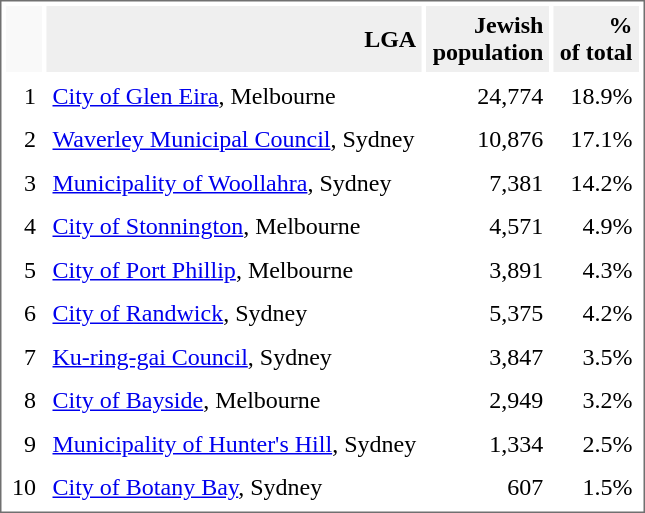<table class="toccolours" style="clear:both; border:1px solid #707070; text-align:right;" cellpadding="4" cellspacing="3">
<tr style="background:#efefef;">
<td style="background:#f9f9f9;"></td>
<th>LGA</th>
<th>Jewish<br>population</th>
<th>%<br>of total</th>
</tr>
<tr>
<td>1</td>
<td align="left"><a href='#'>City of Glen Eira</a>, Melbourne</td>
<td>24,774</td>
<td>18.9%</td>
</tr>
<tr>
<td>2</td>
<td align="left"><a href='#'>Waverley Municipal Council</a>, Sydney</td>
<td>10,876</td>
<td>17.1%</td>
</tr>
<tr>
<td>3</td>
<td align="left"><a href='#'>Municipality of Woollahra</a>, Sydney</td>
<td>7,381</td>
<td>14.2%</td>
</tr>
<tr>
<td>4</td>
<td align="left"><a href='#'>City of Stonnington</a>, Melbourne</td>
<td>4,571</td>
<td>4.9%</td>
</tr>
<tr>
<td>5</td>
<td align="left"><a href='#'>City of Port Phillip</a>, Melbourne</td>
<td>3,891</td>
<td>4.3%</td>
</tr>
<tr>
<td>6</td>
<td align="left"><a href='#'>City of Randwick</a>, Sydney</td>
<td>5,375</td>
<td>4.2%</td>
</tr>
<tr>
<td>7</td>
<td align="left"><a href='#'>Ku-ring-gai Council</a>, Sydney</td>
<td>3,847</td>
<td>3.5%</td>
</tr>
<tr>
<td>8</td>
<td align="left"><a href='#'>City of Bayside</a>, Melbourne</td>
<td>2,949</td>
<td>3.2%</td>
</tr>
<tr>
<td>9</td>
<td align="left"><a href='#'>Municipality of Hunter's Hill</a>, Sydney</td>
<td>1,334</td>
<td>2.5%</td>
</tr>
<tr>
<td>10</td>
<td align="left"><a href='#'>City of Botany Bay</a>, Sydney</td>
<td>607</td>
<td>1.5%</td>
</tr>
</table>
